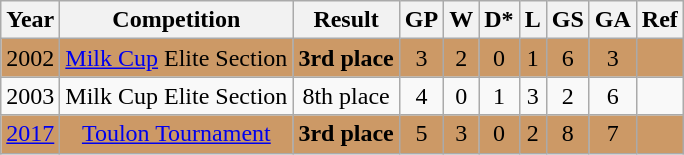<table class="wikitable" style="text-align: center;">
<tr>
<th>Year</th>
<th>Competition</th>
<th>Result</th>
<th>GP</th>
<th>W</th>
<th>D*</th>
<th>L</th>
<th>GS</th>
<th>GA</th>
<th>Ref</th>
</tr>
<tr bgcolor="#cc9966">
<td> 2002</td>
<td><a href='#'>Milk Cup</a> Elite Section</td>
<td><strong>3rd place</strong></td>
<td>3</td>
<td>2</td>
<td>0</td>
<td>1</td>
<td>6</td>
<td>3</td>
<td></td>
</tr>
<tr>
<td> 2003</td>
<td>Milk Cup Elite Section</td>
<td>8th place</td>
<td>4</td>
<td>0</td>
<td>1</td>
<td>3</td>
<td>2</td>
<td>6</td>
<td></td>
</tr>
<tr bgcolor="#cc9966">
<td> <a href='#'>2017</a></td>
<td><a href='#'>Toulon Tournament</a></td>
<td><strong>3rd place</strong></td>
<td>5</td>
<td>3</td>
<td>0</td>
<td>2</td>
<td>8</td>
<td>7</td>
<td></td>
</tr>
</table>
